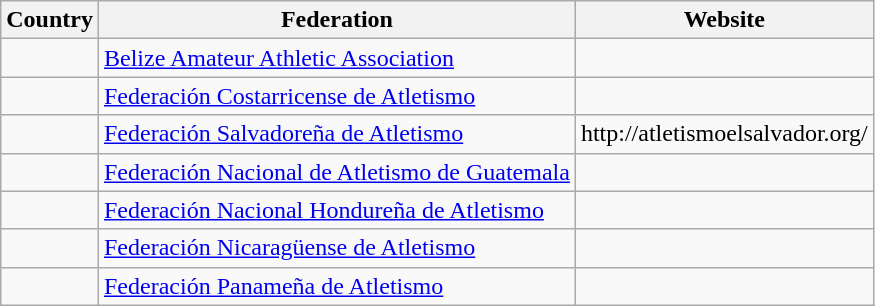<table class=wikitable>
<tr>
<th>Country</th>
<th>Federation</th>
<th>Website</th>
</tr>
<tr>
<td></td>
<td><a href='#'>Belize Amateur Athletic Association</a></td>
<td></td>
</tr>
<tr>
<td></td>
<td><a href='#'>Federación Costarricense de Atletismo</a></td>
<td></td>
</tr>
<tr>
<td></td>
<td><a href='#'>Federación Salvadoreña de Atletismo</a></td>
<td>http://atletismoelsalvador.org/</td>
</tr>
<tr>
<td></td>
<td><a href='#'>Federación Nacional de Atletismo de Guatemala</a></td>
<td></td>
</tr>
<tr>
<td></td>
<td><a href='#'>Federación Nacional Hondureña de Atletismo</a></td>
<td></td>
</tr>
<tr>
<td></td>
<td><a href='#'>Federación Nicaragüense de Atletismo</a></td>
<td></td>
</tr>
<tr>
<td></td>
<td><a href='#'>Federación Panameña de Atletismo</a></td>
<td></td>
</tr>
</table>
